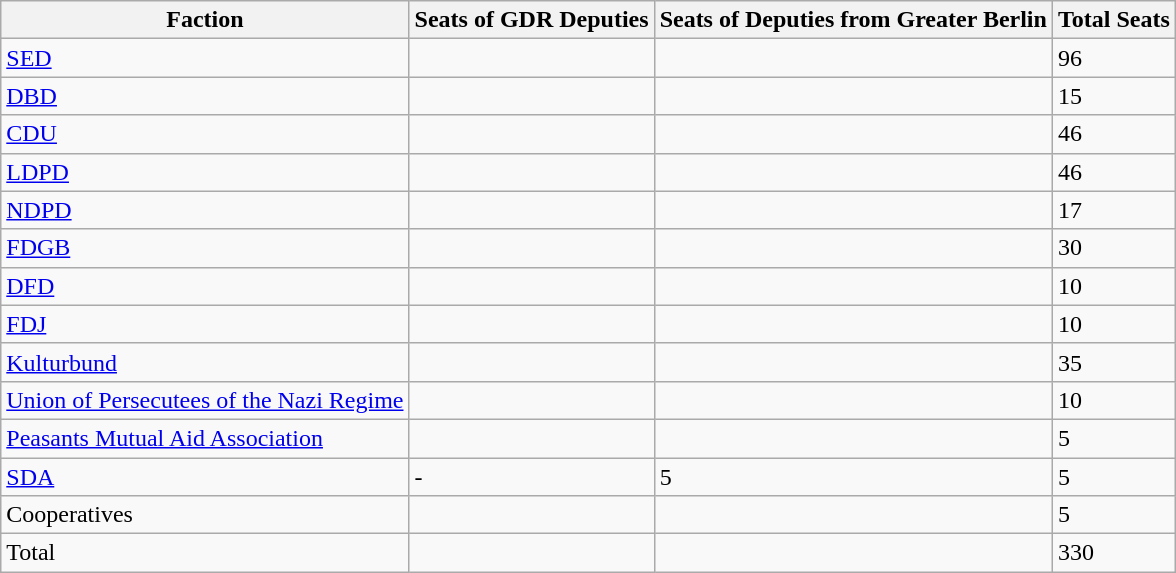<table class="wikitable">
<tr>
<th>Faction</th>
<th>Seats of GDR Deputies</th>
<th>Seats of Deputies from Greater Berlin</th>
<th>Total Seats</th>
</tr>
<tr>
<td><a href='#'>SED</a></td>
<td></td>
<td></td>
<td>96</td>
</tr>
<tr>
<td><a href='#'>DBD</a></td>
<td></td>
<td></td>
<td>15</td>
</tr>
<tr>
<td><a href='#'>CDU</a></td>
<td></td>
<td></td>
<td>46</td>
</tr>
<tr>
<td><a href='#'>LDPD</a></td>
<td></td>
<td></td>
<td>46</td>
</tr>
<tr>
<td><a href='#'>NDPD</a></td>
<td></td>
<td></td>
<td>17</td>
</tr>
<tr>
<td><a href='#'>FDGB</a></td>
<td></td>
<td></td>
<td>30</td>
</tr>
<tr>
<td><a href='#'>DFD</a></td>
<td></td>
<td></td>
<td>10</td>
</tr>
<tr>
<td><a href='#'>FDJ</a></td>
<td></td>
<td></td>
<td>10</td>
</tr>
<tr>
<td><a href='#'>Kulturbund</a></td>
<td></td>
<td></td>
<td>35</td>
</tr>
<tr>
<td><a href='#'>Union of Persecutees of the Nazi Regime</a></td>
<td></td>
<td></td>
<td>10</td>
</tr>
<tr>
<td><a href='#'>Peasants Mutual Aid Association</a></td>
<td></td>
<td></td>
<td>5</td>
</tr>
<tr>
<td><a href='#'>SDA</a></td>
<td>-</td>
<td>5</td>
<td>5</td>
</tr>
<tr>
<td>Cooperatives</td>
<td></td>
<td></td>
<td>5</td>
</tr>
<tr>
<td>Total</td>
<td></td>
<td></td>
<td>330</td>
</tr>
</table>
